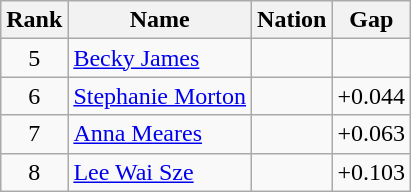<table class="wikitable sortable" style="text-align:center">
<tr>
<th>Rank</th>
<th>Name</th>
<th>Nation</th>
<th>Gap</th>
</tr>
<tr>
<td>5</td>
<td align=left><a href='#'>Becky James</a></td>
<td align=left></td>
<td></td>
</tr>
<tr>
<td>6</td>
<td align=left><a href='#'>Stephanie Morton</a></td>
<td align=left></td>
<td>+0.044</td>
</tr>
<tr>
<td>7</td>
<td align=left><a href='#'>Anna Meares</a></td>
<td align=left></td>
<td>+0.063</td>
</tr>
<tr>
<td>8</td>
<td align=left><a href='#'>Lee Wai Sze</a></td>
<td align=left></td>
<td>+0.103</td>
</tr>
</table>
